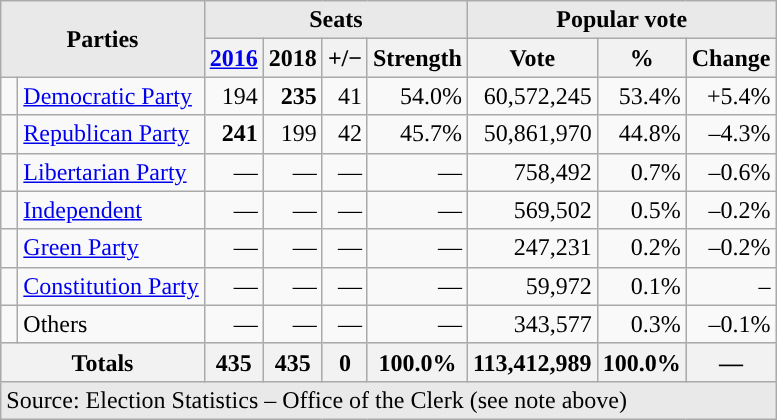<table class=wikitable>
<tr>
<th style="background:#e9e9e9; text-align:center" rowspan="2" colspan="2">Parties</th>
<th style="background:#e9e9e9; text-align:center" colspan="4">Seats</th>
<th style="background:#e9e9e9; text-align:center" colspan="3">Popular vote</th>
</tr>
<tr style="background:#e9e9e9">
<th><a href='#'>2016</a></th>
<th>2018</th>
<th>+/−</th>
<th>Strength</th>
<th>Vote</th>
<th>%</th>
<th>Change</th>
</tr>
<tr>
<td style="background-color:"> </td>
<td><a href='#'>Democratic Party</a></td>
<td align=right>194</td>
<td align=right><strong>235</strong></td>
<td align=right> 41</td>
<td align=right>54.0%</td>
<td align=right>60,572,245</td>
<td align=right>53.4%</td>
<td align=right>+5.4%</td>
</tr>
<tr>
<td style="background-color:"> </td>
<td><a href='#'>Republican Party</a></td>
<td align=right><strong>241</strong></td>
<td align=right>199</td>
<td align=right> 42</td>
<td align=right>45.7%</td>
<td align=right>50,861,970</td>
<td align=right>44.8%</td>
<td align=right>–4.3%</td>
</tr>
<tr>
<td style="background-color:"> </td>
<td><a href='#'>Libertarian Party</a></td>
<td align=right>—</td>
<td align=right>—</td>
<td align=right>—</td>
<td align=right>—</td>
<td align=right>758,492</td>
<td align=right>0.7%</td>
<td align=right>–0.6%</td>
</tr>
<tr>
<td style="background-color:"> </td>
<td><a href='#'>Independent</a></td>
<td align=right>—</td>
<td align=right>—</td>
<td align=right>—</td>
<td align=right>—</td>
<td align=right>569,502</td>
<td align=right>0.5%</td>
<td align=right>–0.2%</td>
</tr>
<tr>
<td style="background-color:"> </td>
<td><a href='#'>Green Party</a></td>
<td align=right>—</td>
<td align=right>—</td>
<td align=right>—</td>
<td align=right>—</td>
<td align=right>247,231</td>
<td align=right>0.2%</td>
<td align=right>–0.2%</td>
</tr>
<tr>
<td style="background-color:"> </td>
<td><a href='#'>Constitution Party</a></td>
<td align=right>—</td>
<td align=right>—</td>
<td align=right>—</td>
<td align=right>—</td>
<td align=right>59,972</td>
<td align=right>0.1%</td>
<td align=right>–</td>
</tr>
<tr>
<td style="background-color:"> </td>
<td>Others</td>
<td align="right">—</td>
<td align="right">—</td>
<td align="right">—</td>
<td align="right">—</td>
<td align="right">343,577</td>
<td align="right">0.3%</td>
<td align="right">–0.1%</td>
</tr>
<tr style="background:#ccc">
<th colspan=2><strong>Totals</strong></th>
<th>435</th>
<th>435</th>
<th>0</th>
<th>100.0%</th>
<th>113,412,989</th>
<th>100.0%</th>
<th>—</th>
</tr>
<tr bgcolor=E9E9E9>
<td align="left" colspan=9>Source:  Election Statistics – Office of the Clerk (see note above)</td>
</tr>
</table>
